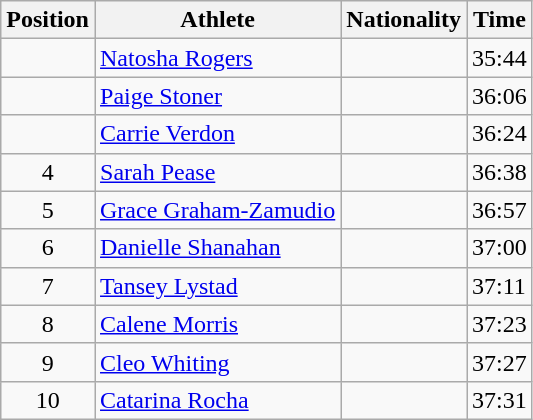<table class="wikitable sortable">
<tr>
<th>Position</th>
<th>Athlete</th>
<th>Nationality</th>
<th>Time</th>
</tr>
<tr>
<td align=center></td>
<td><a href='#'>Natosha Rogers</a></td>
<td></td>
<td>35:44</td>
</tr>
<tr>
<td align=center></td>
<td><a href='#'>Paige Stoner</a></td>
<td></td>
<td>36:06</td>
</tr>
<tr>
<td align=center></td>
<td><a href='#'>Carrie Verdon</a></td>
<td></td>
<td>36:24</td>
</tr>
<tr>
<td align=center>4</td>
<td><a href='#'>Sarah Pease</a></td>
<td></td>
<td>36:38</td>
</tr>
<tr>
<td align=center>5</td>
<td><a href='#'>Grace Graham-Zamudio</a></td>
<td></td>
<td>36:57</td>
</tr>
<tr>
<td align=center>6</td>
<td><a href='#'>Danielle Shanahan</a></td>
<td></td>
<td>37:00</td>
</tr>
<tr>
<td align=center>7</td>
<td><a href='#'>Tansey Lystad</a></td>
<td></td>
<td>37:11</td>
</tr>
<tr>
<td align=center>8</td>
<td><a href='#'>Calene Morris</a></td>
<td></td>
<td>37:23</td>
</tr>
<tr>
<td align=center>9</td>
<td><a href='#'>Cleo Whiting</a></td>
<td></td>
<td>37:27</td>
</tr>
<tr>
<td align=center>10</td>
<td><a href='#'>Catarina Rocha</a></td>
<td></td>
<td>37:31</td>
</tr>
</table>
